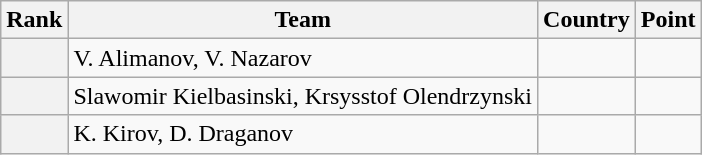<table class="wikitable sortable">
<tr>
<th>Rank</th>
<th>Team</th>
<th>Country</th>
<th>Point</th>
</tr>
<tr>
<th></th>
<td>V. Alimanov, V. Nazarov</td>
<td></td>
<td></td>
</tr>
<tr>
<th></th>
<td>Slawomir Kielbasinski, Krsysstof Olendrzynski</td>
<td></td>
<td></td>
</tr>
<tr>
<th></th>
<td>K. Kirov, D. Draganov</td>
<td></td>
<td></td>
</tr>
</table>
